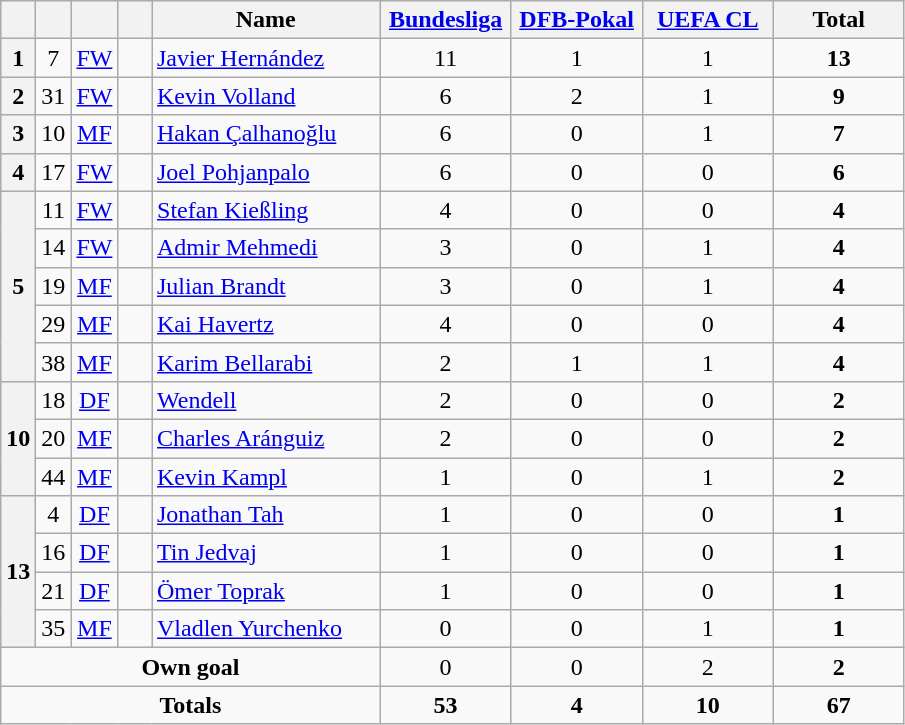<table class="wikitable" style="text-align:center">
<tr>
<th width=15></th>
<th width=15></th>
<th width=15></th>
<th width=15></th>
<th width=145>Name</th>
<th width=80><a href='#'>Bundesliga</a></th>
<th width=80><a href='#'>DFB-Pokal</a></th>
<th width=80><a href='#'>UEFA CL</a></th>
<th width=80>Total</th>
</tr>
<tr>
<th>1</th>
<td>7</td>
<td><a href='#'>FW</a></td>
<td></td>
<td align=left><a href='#'>Javier Hernández</a></td>
<td>11</td>
<td>1</td>
<td>1</td>
<td><strong>13</strong></td>
</tr>
<tr>
<th>2</th>
<td>31</td>
<td><a href='#'>FW</a></td>
<td></td>
<td align=left><a href='#'>Kevin Volland</a></td>
<td>6</td>
<td>2</td>
<td>1</td>
<td><strong>9</strong></td>
</tr>
<tr>
<th>3</th>
<td>10</td>
<td><a href='#'>MF</a></td>
<td></td>
<td align=left><a href='#'>Hakan Çalhanoğlu</a></td>
<td>6</td>
<td>0</td>
<td>1</td>
<td><strong>7</strong></td>
</tr>
<tr>
<th>4</th>
<td>17</td>
<td><a href='#'>FW</a></td>
<td></td>
<td align=left><a href='#'>Joel Pohjanpalo</a></td>
<td>6</td>
<td>0</td>
<td>0</td>
<td><strong>6</strong></td>
</tr>
<tr>
<th rowspan=5>5</th>
<td>11</td>
<td><a href='#'>FW</a></td>
<td></td>
<td align=left><a href='#'>Stefan Kießling</a></td>
<td>4</td>
<td>0</td>
<td>0</td>
<td><strong>4</strong></td>
</tr>
<tr>
<td>14</td>
<td><a href='#'>FW</a></td>
<td></td>
<td align=left><a href='#'>Admir Mehmedi</a></td>
<td>3</td>
<td>0</td>
<td>1</td>
<td><strong>4</strong></td>
</tr>
<tr>
<td>19</td>
<td><a href='#'>MF</a></td>
<td></td>
<td align=left><a href='#'>Julian Brandt</a></td>
<td>3</td>
<td>0</td>
<td>1</td>
<td><strong>4</strong></td>
</tr>
<tr>
<td>29</td>
<td><a href='#'>MF</a></td>
<td></td>
<td align=left><a href='#'>Kai Havertz</a></td>
<td>4</td>
<td>0</td>
<td>0</td>
<td><strong>4</strong></td>
</tr>
<tr>
<td>38</td>
<td><a href='#'>MF</a></td>
<td></td>
<td align=left><a href='#'>Karim Bellarabi</a></td>
<td>2</td>
<td>1</td>
<td>1</td>
<td><strong>4</strong></td>
</tr>
<tr>
<th rowspan=3>10</th>
<td>18</td>
<td><a href='#'>DF</a></td>
<td></td>
<td align=left><a href='#'>Wendell</a></td>
<td>2</td>
<td>0</td>
<td>0</td>
<td><strong>2</strong></td>
</tr>
<tr>
<td>20</td>
<td><a href='#'>MF</a></td>
<td></td>
<td align=left><a href='#'>Charles Aránguiz</a></td>
<td>2</td>
<td>0</td>
<td>0</td>
<td><strong>2</strong></td>
</tr>
<tr>
<td>44</td>
<td><a href='#'>MF</a></td>
<td></td>
<td align=left><a href='#'>Kevin Kampl</a></td>
<td>1</td>
<td>0</td>
<td>1</td>
<td><strong>2</strong></td>
</tr>
<tr>
<th rowspan=4>13</th>
<td>4</td>
<td><a href='#'>DF</a></td>
<td></td>
<td align=left><a href='#'>Jonathan Tah</a></td>
<td>1</td>
<td>0</td>
<td>0</td>
<td><strong>1</strong></td>
</tr>
<tr>
<td>16</td>
<td><a href='#'>DF</a></td>
<td></td>
<td align=left><a href='#'>Tin Jedvaj</a></td>
<td>1</td>
<td>0</td>
<td>0</td>
<td><strong>1</strong></td>
</tr>
<tr>
<td>21</td>
<td><a href='#'>DF</a></td>
<td></td>
<td align=left><a href='#'>Ömer Toprak</a></td>
<td>1</td>
<td>0</td>
<td>0</td>
<td><strong>1</strong></td>
</tr>
<tr>
<td>35</td>
<td><a href='#'>MF</a></td>
<td></td>
<td align=left><a href='#'>Vladlen Yurchenko</a></td>
<td>0</td>
<td>0</td>
<td>1</td>
<td><strong>1</strong></td>
</tr>
<tr>
<td colspan=5><strong>Own goal</strong></td>
<td>0</td>
<td>0</td>
<td>2</td>
<td><strong>2</strong></td>
</tr>
<tr>
<td colspan=5><strong>Totals</strong></td>
<td><strong>53</strong></td>
<td><strong>4</strong></td>
<td><strong>10</strong></td>
<td><strong>67</strong></td>
</tr>
</table>
